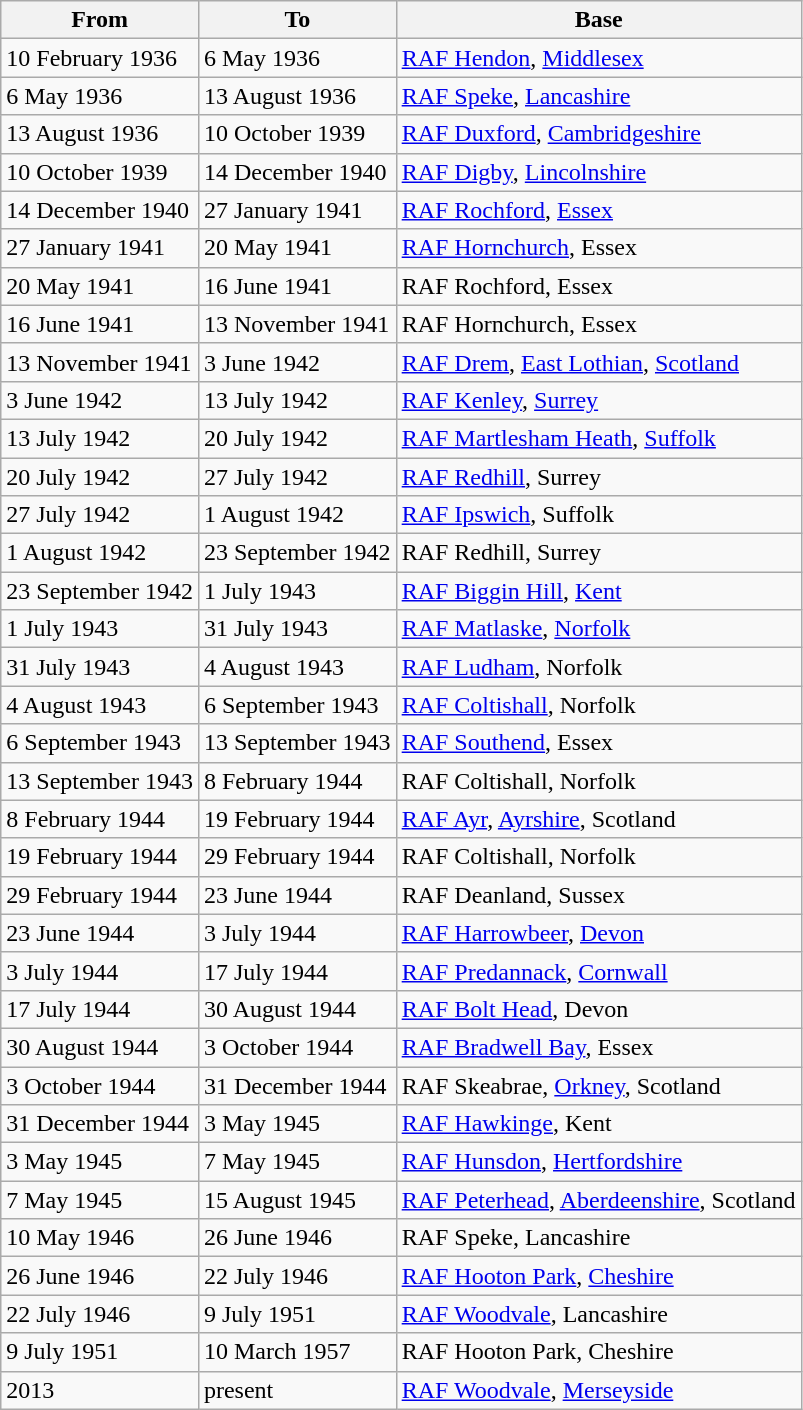<table class="wikitable">
<tr>
<th>From</th>
<th>To</th>
<th>Base</th>
</tr>
<tr>
<td>10 February 1936</td>
<td>6 May 1936</td>
<td><a href='#'>RAF Hendon</a>, <a href='#'>Middlesex</a></td>
</tr>
<tr>
<td>6 May 1936</td>
<td>13 August 1936</td>
<td><a href='#'>RAF Speke</a>, <a href='#'>Lancashire</a></td>
</tr>
<tr>
<td>13 August 1936</td>
<td>10 October 1939</td>
<td><a href='#'>RAF Duxford</a>, <a href='#'>Cambridgeshire</a></td>
</tr>
<tr>
<td>10 October 1939</td>
<td>14 December 1940</td>
<td><a href='#'>RAF Digby</a>, <a href='#'>Lincolnshire</a></td>
</tr>
<tr>
<td>14 December 1940</td>
<td>27 January 1941</td>
<td><a href='#'>RAF Rochford</a>, <a href='#'>Essex</a></td>
</tr>
<tr>
<td>27 January 1941</td>
<td>20 May 1941</td>
<td><a href='#'>RAF Hornchurch</a>, Essex</td>
</tr>
<tr>
<td>20 May 1941</td>
<td>16 June 1941</td>
<td>RAF Rochford, Essex</td>
</tr>
<tr>
<td>16 June 1941</td>
<td>13 November 1941</td>
<td>RAF Hornchurch, Essex</td>
</tr>
<tr>
<td>13 November 1941</td>
<td>3 June 1942</td>
<td><a href='#'>RAF Drem</a>, <a href='#'>East Lothian</a>, <a href='#'>Scotland</a></td>
</tr>
<tr>
<td>3 June 1942</td>
<td>13 July 1942</td>
<td><a href='#'>RAF Kenley</a>, <a href='#'>Surrey</a></td>
</tr>
<tr>
<td>13 July 1942</td>
<td>20 July 1942</td>
<td><a href='#'>RAF Martlesham Heath</a>, <a href='#'>Suffolk</a></td>
</tr>
<tr>
<td>20 July 1942</td>
<td>27 July 1942</td>
<td><a href='#'>RAF Redhill</a>, Surrey</td>
</tr>
<tr>
<td>27 July 1942</td>
<td>1 August 1942</td>
<td><a href='#'>RAF Ipswich</a>, Suffolk</td>
</tr>
<tr>
<td>1 August 1942</td>
<td>23 September 1942</td>
<td>RAF Redhill, Surrey</td>
</tr>
<tr>
<td>23 September 1942</td>
<td>1 July 1943</td>
<td><a href='#'>RAF Biggin Hill</a>, <a href='#'>Kent</a></td>
</tr>
<tr>
<td>1 July 1943</td>
<td>31 July 1943</td>
<td><a href='#'>RAF Matlaske</a>, <a href='#'>Norfolk</a></td>
</tr>
<tr>
<td>31 July 1943</td>
<td>4 August 1943</td>
<td><a href='#'>RAF Ludham</a>, Norfolk</td>
</tr>
<tr>
<td>4 August 1943</td>
<td>6 September 1943</td>
<td><a href='#'>RAF Coltishall</a>, Norfolk</td>
</tr>
<tr>
<td>6 September 1943</td>
<td>13 September 1943</td>
<td><a href='#'>RAF Southend</a>, Essex</td>
</tr>
<tr>
<td>13 September 1943</td>
<td>8 February 1944</td>
<td>RAF Coltishall, Norfolk</td>
</tr>
<tr>
<td>8 February 1944</td>
<td>19 February 1944</td>
<td><a href='#'>RAF Ayr</a>, <a href='#'>Ayrshire</a>, Scotland</td>
</tr>
<tr>
<td>19 February 1944</td>
<td>29 February 1944</td>
<td>RAF Coltishall, Norfolk</td>
</tr>
<tr>
<td>29 February 1944</td>
<td>23 June 1944</td>
<td>RAF Deanland, Sussex</td>
</tr>
<tr>
<td>23 June 1944</td>
<td>3 July 1944</td>
<td><a href='#'>RAF Harrowbeer</a>, <a href='#'>Devon</a></td>
</tr>
<tr>
<td>3 July 1944</td>
<td>17 July 1944</td>
<td><a href='#'>RAF Predannack</a>, <a href='#'>Cornwall</a></td>
</tr>
<tr>
<td>17 July 1944</td>
<td>30 August 1944</td>
<td><a href='#'>RAF Bolt Head</a>, Devon</td>
</tr>
<tr>
<td>30 August 1944</td>
<td>3 October 1944</td>
<td><a href='#'>RAF Bradwell Bay</a>, Essex</td>
</tr>
<tr>
<td>3 October 1944</td>
<td>31 December 1944</td>
<td>RAF Skeabrae, <a href='#'>Orkney</a>, Scotland</td>
</tr>
<tr>
<td>31 December 1944</td>
<td>3 May 1945</td>
<td><a href='#'>RAF Hawkinge</a>, Kent</td>
</tr>
<tr>
<td>3 May 1945</td>
<td>7 May 1945</td>
<td><a href='#'>RAF Hunsdon</a>, <a href='#'>Hertfordshire</a></td>
</tr>
<tr>
<td>7 May 1945</td>
<td>15 August 1945</td>
<td><a href='#'>RAF Peterhead</a>, <a href='#'>Aberdeenshire</a>, Scotland</td>
</tr>
<tr>
<td>10 May 1946</td>
<td>26 June 1946</td>
<td>RAF Speke, Lancashire</td>
</tr>
<tr>
<td>26 June 1946</td>
<td>22 July 1946</td>
<td><a href='#'>RAF Hooton Park</a>, <a href='#'>Cheshire</a></td>
</tr>
<tr>
<td>22 July 1946</td>
<td>9 July 1951</td>
<td><a href='#'>RAF Woodvale</a>, Lancashire</td>
</tr>
<tr>
<td>9 July 1951</td>
<td>10 March 1957</td>
<td>RAF Hooton Park, Cheshire</td>
</tr>
<tr>
<td>2013</td>
<td>present</td>
<td><a href='#'>RAF Woodvale</a>, <a href='#'>Merseyside</a></td>
</tr>
</table>
